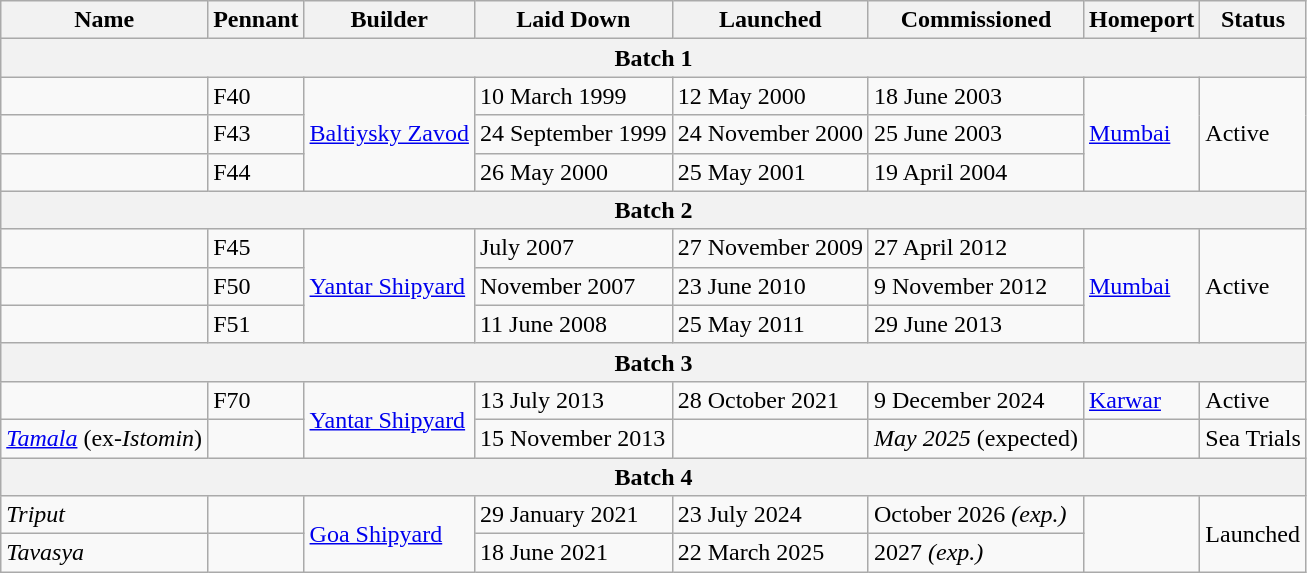<table class="wikitable">
<tr>
<th>Name</th>
<th>Pennant</th>
<th>Builder</th>
<th>Laid Down</th>
<th>Launched</th>
<th>Commissioned</th>
<th>Homeport</th>
<th>Status</th>
</tr>
<tr>
<th colspan=8>Batch 1</th>
</tr>
<tr>
<td></td>
<td>F40</td>
<td rowspan=3><a href='#'>Baltiysky Zavod</a></td>
<td>10 March 1999</td>
<td>12 May 2000</td>
<td>18 June 2003</td>
<td rowspan="3"><a href='#'>Mumbai</a></td>
<td rowspan="3">Active</td>
</tr>
<tr>
<td></td>
<td>F43</td>
<td>24 September 1999</td>
<td>24 November 2000</td>
<td>25 June 2003</td>
</tr>
<tr>
<td></td>
<td>F44</td>
<td>26 May 2000</td>
<td>25 May 2001</td>
<td>19 April 2004</td>
</tr>
<tr>
<th colspan=8>Batch 2</th>
</tr>
<tr>
<td></td>
<td>F45</td>
<td rowspan=3><a href='#'>Yantar Shipyard</a></td>
<td>July 2007</td>
<td>27 November 2009</td>
<td>27 April 2012</td>
<td rowspan="3"><a href='#'>Mumbai</a></td>
<td rowspan="3">Active</td>
</tr>
<tr>
<td></td>
<td>F50</td>
<td>November 2007</td>
<td>23 June 2010</td>
<td>9 November 2012</td>
</tr>
<tr>
<td></td>
<td>F51</td>
<td>11 June 2008</td>
<td>25 May 2011</td>
<td>29 June 2013</td>
</tr>
<tr>
<th colspan=8>Batch 3</th>
</tr>
<tr>
<td><em></em></td>
<td>F70</td>
<td rowspan="2"><a href='#'>Yantar Shipyard</a></td>
<td>13 July 2013</td>
<td>28 October 2021 </td>
<td>9 December 2024</td>
<td><a href='#'>Karwar</a></td>
<td>Active</td>
</tr>
<tr>
<td><em><a href='#'>Tamala</a></em> (ex-<em>Istomin</em>)</td>
<td></td>
<td>15 November 2013</td>
<td></td>
<td><em>May 2025</em> (expected)</td>
<td></td>
<td>Sea Trials</td>
</tr>
<tr>
<th colspan=8>Batch 4</th>
</tr>
<tr>
<td><em>Triput</em></td>
<td></td>
<td rowspan="2"><a href='#'>Goa Shipyard</a></td>
<td>29 January 2021</td>
<td>23 July 2024</td>
<td>October 2026 <em>(exp.)</em></td>
<td rowspan="2"></td>
<td rowspan="2">Launched</td>
</tr>
<tr>
<td><em>Tavasya</em></td>
<td></td>
<td>18 June 2021</td>
<td>22 March 2025</td>
<td>2027 <em>(exp.)</em></td>
</tr>
</table>
